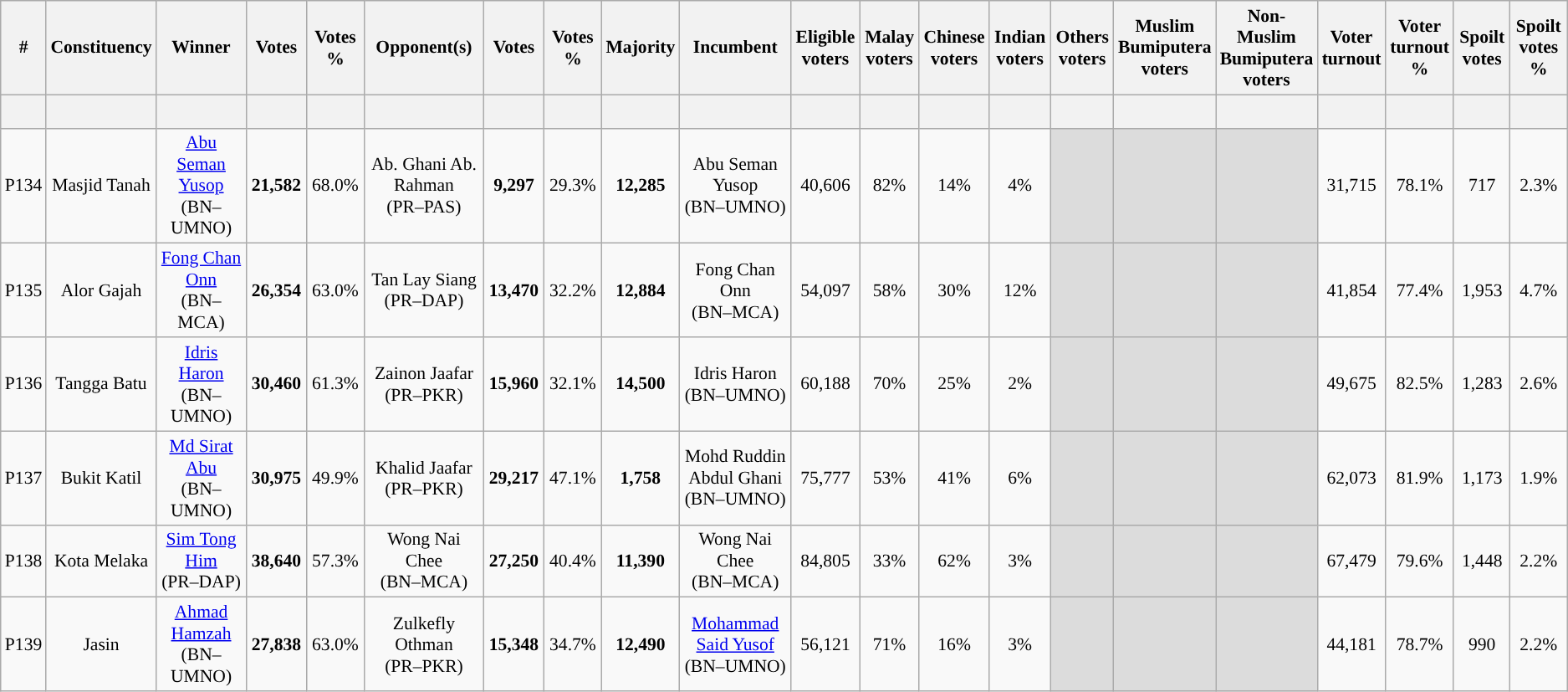<table class="wikitable sortable" style="text-align:center; font-size:90%">
<tr>
<th width="30">#</th>
<th width="60">Constituency</th>
<th width="150">Winner</th>
<th width="50">Votes</th>
<th width="50">Votes %</th>
<th width="150">Opponent(s)</th>
<th width="50">Votes</th>
<th width="50">Votes %</th>
<th width="50">Majority</th>
<th width="150">Incumbent</th>
<th width="50">Eligible voters</th>
<th width="50">Malay voters</th>
<th width="50">Chinese voters</th>
<th width="50">Indian voters</th>
<th width="50">Others voters</th>
<th width="50">Muslim Bumiputera voters</th>
<th width="50">Non-Muslim Bumiputera voters</th>
<th width="50">Voter turnout</th>
<th width="50">Voter turnout %</th>
<th width="50">Spoilt votes</th>
<th width="50">Spoilt votes %</th>
</tr>
<tr>
<th height="20"></th>
<th></th>
<th></th>
<th></th>
<th></th>
<th></th>
<th></th>
<th></th>
<th></th>
<th></th>
<th></th>
<th></th>
<th></th>
<th></th>
<th></th>
<th></th>
<th></th>
<th></th>
<th></th>
<th></th>
<th></th>
</tr>
<tr>
<td>P134</td>
<td>Masjid Tanah</td>
<td><a href='#'>Abu Seman Yusop</a><br>(BN–UMNO)</td>
<td><strong>21,582</strong></td>
<td>68.0%</td>
<td>Ab. Ghani Ab. Rahman<br>(PR–PAS)</td>
<td><strong>9,297</strong></td>
<td>29.3%</td>
<td><strong>12,285</strong></td>
<td>Abu Seman Yusop<br>(BN–UMNO)</td>
<td>40,606</td>
<td>82%</td>
<td>14%</td>
<td>4%</td>
<td bgcolor="dcdcdc"></td>
<td bgcolor="dcdcdc"></td>
<td bgcolor="dcdcdc"></td>
<td>31,715</td>
<td>78.1%</td>
<td>717</td>
<td>2.3%</td>
</tr>
<tr>
<td>P135</td>
<td>Alor Gajah</td>
<td><a href='#'>Fong Chan Onn</a><br>(BN–MCA)</td>
<td><strong>26,354</strong></td>
<td>63.0%</td>
<td>Tan Lay Siang<br>(PR–DAP)</td>
<td><strong>13,470</strong></td>
<td>32.2%</td>
<td><strong>12,884</strong></td>
<td>Fong Chan Onn<br>(BN–MCA)</td>
<td>54,097</td>
<td>58%</td>
<td>30%</td>
<td>12%</td>
<td bgcolor="dcdcdc"></td>
<td bgcolor="dcdcdc"></td>
<td bgcolor="dcdcdc"></td>
<td>41,854</td>
<td>77.4%</td>
<td>1,953</td>
<td>4.7%</td>
</tr>
<tr>
<td>P136</td>
<td>Tangga Batu</td>
<td><a href='#'>Idris Haron</a><br>(BN–UMNO)</td>
<td><strong>30,460</strong></td>
<td>61.3%</td>
<td>Zainon Jaafar<br>(PR–PKR)</td>
<td><strong>15,960</strong></td>
<td>32.1%</td>
<td><strong>14,500</strong></td>
<td>Idris Haron<br>(BN–UMNO)</td>
<td>60,188</td>
<td>70%</td>
<td>25%</td>
<td>2%</td>
<td bgcolor="dcdcdc"></td>
<td bgcolor="dcdcdc"></td>
<td bgcolor="dcdcdc"></td>
<td>49,675</td>
<td>82.5%</td>
<td>1,283</td>
<td>2.6%</td>
</tr>
<tr>
<td>P137</td>
<td>Bukit Katil</td>
<td><a href='#'>Md Sirat Abu</a><br>(BN–UMNO)</td>
<td><strong>30,975</strong></td>
<td>49.9%</td>
<td>Khalid Jaafar<br>(PR–PKR)</td>
<td><strong>29,217</strong></td>
<td>47.1%</td>
<td><strong>1,758</strong></td>
<td>Mohd Ruddin Abdul Ghani<br>(BN–UMNO)</td>
<td>75,777</td>
<td>53%</td>
<td>41%</td>
<td>6%</td>
<td bgcolor="dcdcdc"></td>
<td bgcolor="dcdcdc"></td>
<td bgcolor="dcdcdc"></td>
<td>62,073</td>
<td>81.9%</td>
<td>1,173</td>
<td>1.9%</td>
</tr>
<tr>
<td>P138</td>
<td>Kota Melaka</td>
<td><a href='#'>Sim Tong Him</a><br>(PR–DAP)</td>
<td><strong>38,640</strong></td>
<td>57.3%</td>
<td>Wong Nai Chee<br>(BN–MCA)</td>
<td><strong>27,250</strong></td>
<td>40.4%</td>
<td><strong>11,390</strong></td>
<td>Wong Nai Chee<br>(BN–MCA)</td>
<td>84,805</td>
<td>33%</td>
<td>62%</td>
<td>3%</td>
<td bgcolor="dcdcdc"></td>
<td bgcolor="dcdcdc"></td>
<td bgcolor="dcdcdc"></td>
<td>67,479</td>
<td>79.6%</td>
<td>1,448</td>
<td>2.2%</td>
</tr>
<tr>
<td>P139</td>
<td>Jasin</td>
<td><a href='#'>Ahmad Hamzah</a><br>(BN–UMNO)</td>
<td><strong>27,838</strong></td>
<td>63.0%</td>
<td>Zulkefly Othman<br>(PR–PKR)</td>
<td><strong>15,348</strong></td>
<td>34.7%</td>
<td><strong>12,490</strong></td>
<td><a href='#'>Mohammad Said Yusof</a><br>(BN–UMNO)</td>
<td>56,121</td>
<td>71%</td>
<td>16%</td>
<td>3%</td>
<td bgcolor="dcdcdc"></td>
<td bgcolor="dcdcdc"></td>
<td bgcolor="dcdcdc"></td>
<td>44,181</td>
<td>78.7%</td>
<td>990</td>
<td>2.2%</td>
</tr>
</table>
